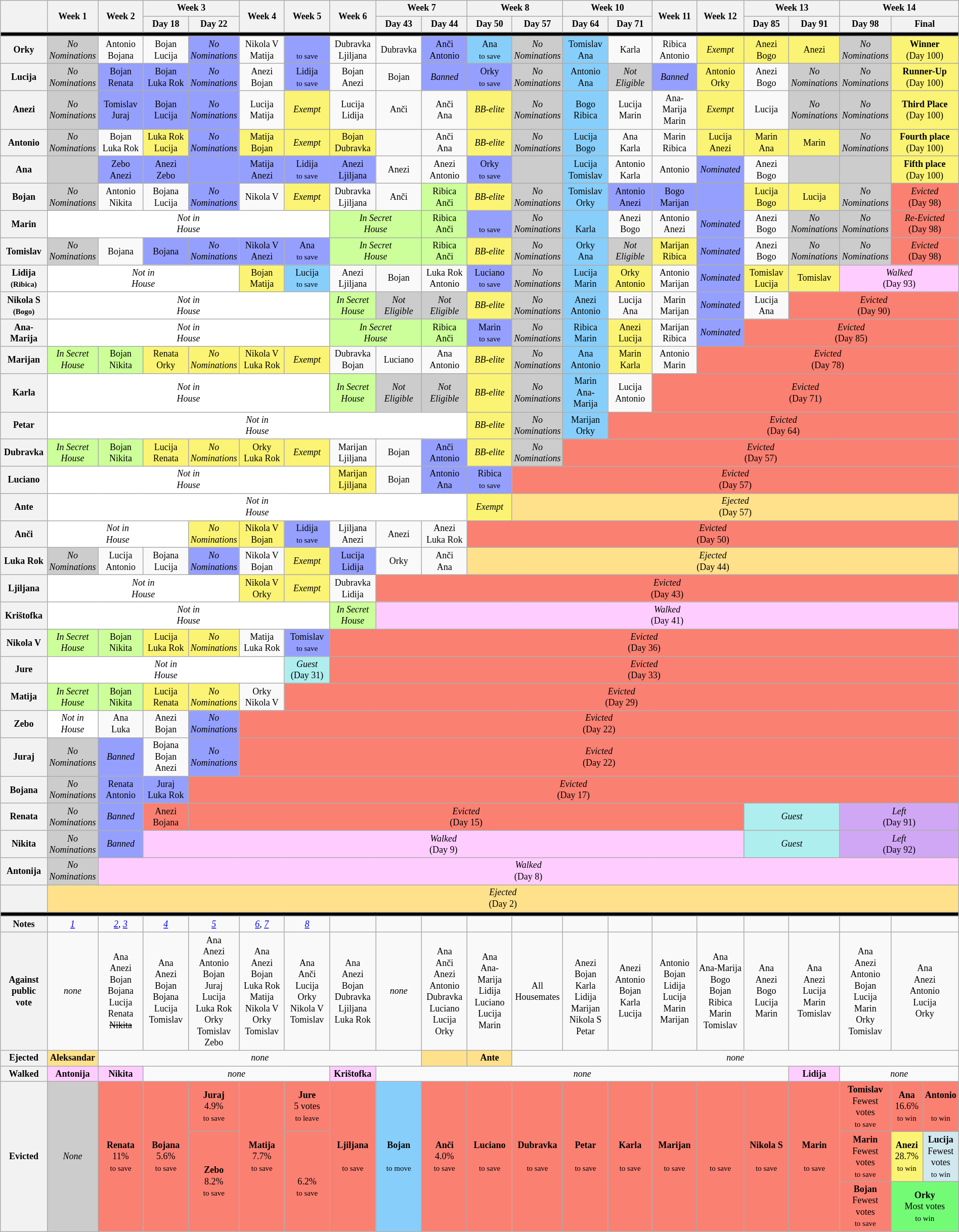<table class="wikitable" style="width:100%; text-align:center; font-size:75%; line-height:15px;">
<tr>
<th rowspan="2" style="width:5%"></th>
<th rowspan="2" style="width:5%">Week 1</th>
<th rowspan="2" style="width:5%">Week 2</th>
<th colspan="2" style="width:10%">Week 3</th>
<th rowspan="2" style="width:5%">Week 4</th>
<th rowspan="2" style="width:5%">Week 5</th>
<th rowspan="2" style="width:5%">Week 6</th>
<th colspan="2" style="width:10%">Week 7</th>
<th colspan="2" style="width:5%">Week 8</th>
<th colspan="2" style="width:5%">Week 10</th>
<th rowspan="2" style="width:5%">Week 11</th>
<th rowspan="2" style="width:5%">Week 12</th>
<th colspan="2" style="width:5%">Week 13</th>
<th colspan="3" style="width:15%">Week 14</th>
</tr>
<tr>
<th style="width:5%">Day 18</th>
<th style="width:5%">Day 22</th>
<th style="width:5%">Day 43</th>
<th style="width:5%">Day 44</th>
<th style="width:5%">Day 50</th>
<th style="width:5%">Day 57</th>
<th style="width:5%">Day 64</th>
<th style="width:5%">Day 71</th>
<th style="width:5%">Day 85</th>
<th style="width:5%">Day 91</th>
<th style="width:5%">Day 98</th>
<th colspan="2" style="width:10%">Final</th>
</tr>
<tr>
<td colspan="21" style="background: black;"></td>
</tr>
<tr>
<th>Orky</th>
<td style="background: #ccc;"><em>No<br>Nominations</em></td>
<td>Antonio<br>Bojana</td>
<td>Bojan<br>Lucija</td>
<td style="background: #959ffd;"><em>No<br>Nominations</em></td>
<td>Nikola V<br>Matija</td>
<td style="background:#959ffd"><br><small>to save</small></td>
<td>Dubravka<br>Ljiljana</td>
<td>Dubravka</td>
<td style="background: #959ffd;">Anči<br>Antonio</td>
<td style="background:#87CEFA">Ana<br><small>to save</small></td>
<td style="background: #CCCCCC;"><em>No<br>Nominations</em></td>
<td style="background:#87CEFA">Tomislav<br>Ana</td>
<td>Karla<br></td>
<td>Ribica<br>Antonio</td>
<td style="background: #FBF373;"><em>Exempt</em></td>
<td style="background: #FBF373;">Anezi<br>Bogo</td>
<td style="background: #FBF373;">Anezi</td>
<td style="background: #cccccc;"><em>No<br>Nominations</em></td>
<td colspan="2" style="background: #FBF373;"><strong>Winner</strong><br>(Day 100)</td>
</tr>
<tr>
<th>Lucija</th>
<td style="background: #ccc;"><em>No<br>Nominations</em></td>
<td style="background:#959ffd">Bojan<br>Renata</td>
<td style="background:#959ffd">Bojan<br>Luka Rok</td>
<td style="background: #959ffd;"><em>No<br>Nominations</em></td>
<td>Anezi<br>Bojan</td>
<td style="background:#959ffd">Lidija<br><small>to save</small></td>
<td>Bojan<br>Anezi</td>
<td>Bojan</td>
<td style="background:#959ffd"><em>Banned</em></td>
<td style="background:#959ffd">Orky<br><small>to save</small></td>
<td style="background: #CCCCCC;"><em>No<br>Nominations</em></td>
<td style="background:#87CEFA">Antonio<br>Ana</td>
<td style="background:#CCCCCC;"><em>Not<br>Eligible</em></td>
<td style="background:#959ffd"><em>Banned</em></td>
<td style="background: #FBF373;">Antonio<br>Orky</td>
<td>Anezi<br>Bogo</td>
<td style="background: #cccccc;"><em>No<br>Nominations</em></td>
<td style="background: #cccccc;"><em>No<br>Nominations</em></td>
<td colspan="2" style="background: #FBF373;"><strong>Runner-Up</strong><br>(Day 100)</td>
</tr>
<tr>
<th>Anezi</th>
<td style="background: #ccc;"><em>No<br>Nominations</em></td>
<td style="background:#959ffd">Tomislav<br>Juraj</td>
<td style="background:#959ffd">Bojan<br>Lucija</td>
<td style="background: #959ffd;"><em>No<br>Nominations</em></td>
<td>Lucija<br>Matija</td>
<td style="background: #FBF373;"><em>Exempt</em></td>
<td>Lucija<br>Lidija</td>
<td>Anči</td>
<td>Anči<br>Ana</td>
<td style="background: #FBF373;"><em>BB-elite</em></td>
<td style="background: #CCCCCC;"><em>No<br>Nominations</em></td>
<td style="background:#87CEFA">Bogo<br>Ribica</td>
<td>Lucija<br>Marin</td>
<td>Ana-Marija<br>Marin</td>
<td style="background: #FBF373;"><em>Exempt</em></td>
<td>Lucija<br></td>
<td style="background: #cccccc;"><em>No<br>Nominations</em></td>
<td style="background: #cccccc;"><em>No<br>Nominations</em></td>
<td colspan="2" style="background: #FBF373;"><strong>Third Place</strong><br>(Day 100)</td>
</tr>
<tr>
<th>Antonio</th>
<td style="background: #ccc;"><em>No<br>Nominations</em></td>
<td>Bojan<br>Luka Rok</td>
<td style="background: #FBF373;">Luka Rok<br>Lucija</td>
<td style="background: #959ffd;"><em>No<br>Nominations</em></td>
<td style="background: #FBF373;">Matija<br>Bojan</td>
<td style="background: #FBF373;"><em>Exempt</em></td>
<td style="background: #FBF373;">Bojan<br>Dubravka</td>
<td></td>
<td>Anči<br>Ana</td>
<td style="background: #FBF373;"><em>BB-elite</em></td>
<td style="background: #CCCCCC;"><em>No<br>Nominations</em></td>
<td style="background:#87CEFA">Lucija<br>Bogo</td>
<td>Ana<br>Karla</td>
<td>Marin<br>Ribica</td>
<td style="background: #FBF373;">Lucija<br>Anezi</td>
<td style="background: #FBF373;">Marin<br>Ana</td>
<td style="background: #FBF373;">Marin</td>
<td style="background: #cccccc;"><em>No<br>Nominations</em></td>
<td colspan="2" style="background: #FBF373;"><strong>Fourth place</strong><br>(Day 100)</td>
</tr>
<tr>
<th>Ana</th>
<td style="background: #ccc;"></td>
<td style="background:#959ffd">Zebo<br>Anezi</td>
<td style="background:#959ffd">Anezi<br>Zebo</td>
<td style="background: #959ffd;"></td>
<td style="background:#959ffd">Matija<br>Anezi</td>
<td style="background:#959ffd">Lidija<br><small>to save</small></td>
<td style="background:#959ffd">Anezi<br>Ljiljana</td>
<td>Anezi</td>
<td>Anezi<br>Antonio</td>
<td style="background:#959ffd">Orky<br><small>to save</small></td>
<td style="background: #CCCCCC;"></td>
<td style="background:#87CEFA">Lucija<br>Tomislav</td>
<td>Antonio<br>Karla</td>
<td>Antonio<br></td>
<td style="background:#959ffd"><em>Nominated</em></td>
<td>Anezi<br>Bogo</td>
<td style="background: #cccccc;"></td>
<td style="background: #cccccc;"></td>
<td colspan="2" style="background: #FBF373;"><strong>Fifth place</strong><br>(Day 100)</td>
</tr>
<tr>
<th>Bojan</th>
<td style="background: #ccc;"><em>No<br>Nominations</em></td>
<td>Antonio<br>Nikita</td>
<td>Bojana<br>Lucija</td>
<td style="background: #959ffd;"><em>No<br>Nominations</em></td>
<td>Nikola V<br></td>
<td style="background: #FBF373;"><em>Exempt</em></td>
<td>Dubravka<br>Ljiljana</td>
<td>Anči</td>
<td style="background:#CCFF99">Ribica<br>Anči</td>
<td style="background: #FBF373;"><em>BB-elite</em></td>
<td style="background: #CCCCCC;"><em>No<br>Nominations</em></td>
<td style="background:#87CEFA">Tomislav<br>Orky</td>
<td style="background:#959ffd">Antonio<br>Anezi</td>
<td style="background:#959ffd">Bogo<br>Marijan</td>
<td style="background:#959ffd"></td>
<td style="background: #FBF373;">Lucija<br>Bogo</td>
<td style="background: #FBF373;">Lucija</td>
<td style="background: #cccccc;"><em>No<br>Nominations</em></td>
<td colspan="2" style="background:#FA8072"><em>Evicted</em><br>(Day 98)</td>
</tr>
<tr>
<th>Marin</th>
<td colspan="6" style="background: white;"><em>Not in<br>House</em></td>
<td colspan="2" style="background:#CCFF99"><em>In Secret<br>House</em></td>
<td style="background:#CCFF99">Ribica<br>Anči</td>
<td style="background:#959ffd"><br><small>to save</small></td>
<td style="background: #CCCCCC;"><em>No<br>Nominations</em></td>
<td style="background:#87CEFA"><br>Karla</td>
<td>Anezi<br>Bogo</td>
<td>Antonio<br>Anezi</td>
<td style="background:#959ffd"><em>Nominated</em></td>
<td>Anezi<br>Bogo</td>
<td style="background: #cccccc;"><em>No<br>Nominations</em></td>
<td style="background: #cccccc;"><em>No<br>Nominations</em></td>
<td colspan="2" style="background:#FA8072"><em>Re-Evicted</em><br>(Day 98)</td>
</tr>
<tr>
<th>Tomislav</th>
<td style="background: #ccc;"><em>No<br>Nominations</em></td>
<td>Bojana<br></td>
<td style="background:#959ffd">Bojana<br></td>
<td style="background: #959ffd;"><em>No<br>Nominations</em></td>
<td style="background: #959ffd;">Nikola V<br>Anezi</td>
<td style="background:#959ffd">Ana<br><small>to save</small></td>
<td colspan="2" style="background:#CCFF99"><em>In Secret<br>House</em></td>
<td style="background:#CCFF99">Ribica<br>Anči</td>
<td style="background: #FBF373;"><em>BB-elite</em></td>
<td style="background: #CCCCCC;"><em>No<br>Nominations</em></td>
<td style="background:#87CEFA">Orky<br>Ana</td>
<td style="background:#CCCCCC;"><em>Not<br>Eligible</em></td>
<td style="background: #FBF373;">Marijan<br>Ribica</td>
<td style="background:#959ffd"><em>Nominated</em></td>
<td>Anezi<br>Bogo</td>
<td style="background: #cccccc;"><em>No<br>Nominations</em></td>
<td style="background: #cccccc;"><em>No<br>Nominations</em></td>
<td colspan="2" style="background:#FA8072"><em>Evicted</em><br>(Day 98)</td>
</tr>
<tr>
<th>Lidija<br><small>(Ribica)</small></th>
<td colspan="4" style="background: white;"><em>Not in<br>House</em></td>
<td style="background: #FBF373;">Bojan<br>Matija</td>
<td style="background:#87CEFA">Lucija<br><small>to save</small></td>
<td>Anezi<br>Ljiljana</td>
<td>Bojan</td>
<td>Luka Rok<br>Antonio</td>
<td style="background:#959ffd">Luciano<br><small>to save</small></td>
<td style="background: #CCCCCC;"><em>No<br>Nominations</em></td>
<td style="background:#87CEFA">Lucija<br>Marin</td>
<td style="background: #FBF373;">Orky<br>Antonio</td>
<td>Antonio<br>Marijan</td>
<td style="background:#959ffd"><em>Nominated</em></td>
<td style="background: #FBF373;">Tomislav<br>Lucija</td>
<td style="background: #FBF373;">Tomislav</td>
<td colspan="3" style="background:#ffccff"><em>Walked</em><br>(Day 93)</td>
</tr>
<tr>
<th>Nikola S<br><small>(Bogo)</small></th>
<td colspan="6" style="background: white;"><em>Not in<br>House</em></td>
<td style="background:#CCFF99"><em>In Secret<br>House</em></td>
<td style="background:#CCCCCC;"><em>Not<br>Eligible</em></td>
<td style="background:#CCCCCC;"><em>Not<br>Eligible</em></td>
<td style="background: #FBF373;"><em>BB-elite</em></td>
<td style="background: #CCCCCC;"><em>No<br>Nominations</em></td>
<td style="background:#87CEFA">Anezi<br>Antonio</td>
<td>Lucija<br>Ana</td>
<td>Marin<br>Marijan</td>
<td style="background:#959ffd"><em>Nominated</em></td>
<td>Lucija<br>Ana</td>
<td colspan="4" style="background:#FA8072"><em>Evicted</em><br>(Day 90)</td>
</tr>
<tr>
<th>Ana-Marija</th>
<td colspan="6" style="background: white;"><em>Not in<br>House</em></td>
<td colspan="2" style="background:#CCFF99"><em>In Secret<br>House</em></td>
<td style="background:#CCFF99">Ribica<br>Anči</td>
<td style="background:#959ffd">Marin<br><small>to save</small></td>
<td style="background: #CCCCCC;"><em>No<br>Nominations</em></td>
<td style="background:#87CEFA">Ribica<br>Marin</td>
<td style="background: #FBF373;">Anezi<br>Lucija</td>
<td>Marijan<br>Ribica</td>
<td style="background:#959ffd"><em>Nominated</em></td>
<td colspan="5" style="background:#FA8072"><em>Evicted</em><br>(Day 85)</td>
</tr>
<tr>
<th>Marijan</th>
<td style="background:#CCFF99"><em>In Secret<br>House</em></td>
<td style="background:#CCFF99">Bojan<br>Nikita</td>
<td style="background:#FBF373;">Renata<br>Orky</td>
<td style="background: #FBF373;"><em>No<br>Nominations</em></td>
<td style="background: #FBF373;">Nikola V<br>Luka Rok</td>
<td style="background: #FBF373;"><em>Exempt</em></td>
<td>Dubravka<br>Bojan</td>
<td>Luciano</td>
<td>Ana<br>Antonio</td>
<td style="background: #FBF373;"><em>BB-elite</em></td>
<td style="background: #CCCCCC;"><em>No<br>Nominations</em></td>
<td style="background:#87CEFA">Ana<br>Antonio</td>
<td style="background: #FBF373;">Marin<br>Karla</td>
<td>Antonio<br>Marin</td>
<td colspan="6" style="background:#FA8072"><em>Evicted</em><br>(Day 78)</td>
</tr>
<tr>
<th>Karla</th>
<td colspan="6" style="background: white;"><em>Not in<br>House</em></td>
<td style="background:#CCFF99"><em>In Secret<br>House</em></td>
<td style="background:#CCCCCC;"><em>Not<br>Eligible</em></td>
<td style="background:#CCCCCC;"><em>Not<br>Eligible</em></td>
<td style="background: #FBF373;"><em>BB-elite</em></td>
<td style="background: #CCCCCC;"><em>No<br>Nominations</em></td>
<td style="background:#87CEFA">Marin<br>Ana-Marija</td>
<td>Lucija<br>Antonio</td>
<td colspan="7" style="background:#FA8072"><em>Evicted</em><br>(Day 71)</td>
</tr>
<tr>
<th>Petar</th>
<td colspan="9" style="background: white;"><em>Not in<br>House</em></td>
<td style="background: #FBF373;"><em>BB-elite</em></td>
<td style="background: #CCCCCC;"><em>No<br>Nominations</em></td>
<td style="background:#87CEFA">Marijan<br>Orky</td>
<td colspan="8" style="background:#FA8072"><em>Evicted</em><br>(Day 64)</td>
</tr>
<tr>
<th>Dubravka</th>
<td style="background:#CCFF99"><em>In Secret<br>House</em></td>
<td style="background:#CCFF99">Bojan<br>Nikita</td>
<td style="background:#FBF373;">Lucija<br>Renata</td>
<td style="background: #FBF373;"><em>No<br>Nominations</em></td>
<td style="background: #FBF373;">Orky<br>Luka Rok</td>
<td style="background: #FBF373;"><em>Exempt</em></td>
<td>Marijan<br>Ljiljana</td>
<td>Bojan</td>
<td style="background: #959ffd;">Anči<br>Antonio</td>
<td style="background: #FBF373;"><em>BB-elite</em></td>
<td style="background: #CCCCCC;"><em>No<br>Nominations</em></td>
<td colspan="9" style="background:#FA8072"><em>Evicted</em><br>(Day 57)</td>
</tr>
<tr>
<th>Luciano</th>
<td colspan="6" style="background: white;"><em>Not in<br>House</em></td>
<td style="background: #FBF373;">Marijan<br>Ljiljana</td>
<td>Bojan</td>
<td style="background: #959ffd;">Antonio<br>Ana</td>
<td style="background:#959ffd">Ribica<br><small>to save</small></td>
<td colspan="10" style="background:#FA8072"><em>Evicted</em><br>(Day 57)</td>
</tr>
<tr>
<th>Ante</th>
<td colspan="9" style="background: white;"><em>Not in<br>House</em></td>
<td style="background: #FBF373;"><em>Exempt</em></td>
<td colspan="10" style="background:#FFE08B"><em>Ejected</em><br>(Day 57)</td>
</tr>
<tr>
<th>Anči</th>
<td colspan="3" style="background: white;"><em>Not in<br>House</em></td>
<td style="background: #FBF373;"><em>No<br>Nominations</em></td>
<td style="background: #FBF373;">Nikola V<br>Bojan</td>
<td style="background:#959ffd">Lidija<br><small>to save</small></td>
<td>Ljiljana<br>Anezi</td>
<td>Anezi</td>
<td>Anezi<br>Luka Rok</td>
<td colspan="11" style="background:#FA8072"><em>Evicted</em><br>(Day 50)</td>
</tr>
<tr>
<th>Luka Rok</th>
<td style="background: #ccc;"><em>No<br>Nominations</em></td>
<td>Lucija<br>Antonio</td>
<td>Bojana<br>Lucija</td>
<td style="background: #959ffd;"><em>No<br>Nominations</em></td>
<td>Nikola V<br>Bojan</td>
<td style="background: #FBF373;"><em>Exempt</em></td>
<td style="background:#959ffd">Lucija<br>Lidija</td>
<td>Orky</td>
<td>Anči<br>Ana</td>
<td colspan="11" style="background:#FFE08B"><em>Ejected</em><br>(Day 44)</td>
</tr>
<tr>
<th>Ljiljana</th>
<td colspan="4" style="background: white;"><em>Not in<br>House</em></td>
<td style="background: #FBF373;">Nikola V<br>Orky</td>
<td style="background: #FBF373;"><em>Exempt</em></td>
<td>Dubravka<br>Lidija</td>
<td colspan="13" style="background:#FA8072"><em>Evicted</em><br>(Day 43)</td>
</tr>
<tr>
<th>Krištofka</th>
<td colspan="6" style="background: white;"><em>Not in<br>House</em></td>
<td style="background:#CCFF99"><em>In Secret<br>House</em></td>
<td colspan="13" style="background:#ffccff"><em>Walked</em><br>(Day 41)</td>
</tr>
<tr>
<th>Nikola V</th>
<td style="background:#CCFF99"><em>In Secret<br>House</em></td>
<td style="background:#CCFF99">Bojan<br>Nikita</td>
<td style="background:#FBF373;">Lucija<br>Luka Rok</td>
<td style="background: #FBF373;"><em>No<br>Nominations</em></td>
<td>Matija<br>Luka Rok</td>
<td style="background:#959ffd">Tomislav<br><small>to save</small></td>
<td colspan="14" style="background:#FA8072"><em>Evicted</em><br>(Day 36)</td>
</tr>
<tr>
<th>Jure</th>
<td colspan="5" style="background: white;"><em>Not in<br>House</em></td>
<td style="background:#AFEEEE"><em>Guest</em><br>(Day 31)</td>
<td colspan="14" style="background:#FA8072"><em>Evicted</em><br>(Day 33)</td>
</tr>
<tr>
<th>Matija</th>
<td style="background:#CCFF99"><em>In Secret<br>House</em></td>
<td style="background:#CCFF99">Bojan<br>Nikita</td>
<td style="background:#FBF373;">Lucija<br>Renata</td>
<td style="background: #FBF373;"><em>No<br>Nominations</em></td>
<td>Orky<br>Nikola V</td>
<td colspan="15" style="background:#FA8072"><em>Evicted</em><br>(Day 29)</td>
</tr>
<tr>
<th>Zebo</th>
<td style="background: white;"><em>Not in<br>House</em></td>
<td>Ana<br>Luka</td>
<td>Anezi<br>Bojan</td>
<td style="background: #959ffd;"><em>No<br>Nominations</em></td>
<td colspan="16" style="background:#FA8072"><em>Evicted</em><br>(Day 22)</td>
</tr>
<tr>
<th>Juraj</th>
<td style="background: #ccc;"><em>No<br>Nominations</em></td>
<td style="background:#959ffd"><em>Banned</em></td>
<td>Bojana<br>Bojan<br>Anezi</td>
<td style="background: #959ffd;"><em>No<br>Nominations</em></td>
<td colspan="16" style="background:#FA8072"><em>Evicted</em><br>(Day 22)</td>
</tr>
<tr>
<th>Bojana</th>
<td style="background: #ccc;"><em>No<br>Nominations</em></td>
<td style="background:#959ffd">Renata<br>Antonio</td>
<td style="background:#959ffd">Juraj<br>Luka Rok</td>
<td colspan="17" style="background:#FA8072"><em>Evicted</em><br>(Day 17)</td>
</tr>
<tr>
<th>Renata</th>
<td style="background: #ccc;"><em>No<br>Nominations</em></td>
<td style="background:#959ffd"><em>Banned</em></td>
<td style="background:#FA8072">Anezi<br>Bojana</td>
<td colspan="12" style="background:#FA8072"><em>Evicted</em><br>(Day 15)</td>
<td colspan="2" style="background:#AFEEEE"><em>Guest</em></td>
<td colspan="3" style="background:#D0A7F4"><em>Left</em><br>(Day 91)</td>
</tr>
<tr>
<th>Nikita</th>
<td style="background: #ccc;"><em>No<br>Nominations</em></td>
<td style="background:#959ffd"><em>Banned</em></td>
<td colspan="13" style="background:#ffccff"><em>Walked</em><br>(Day 9)</td>
<td colspan="2" style="background:#AFEEEE"><em>Guest</em></td>
<td colspan="3" style="background:#D0A7F4"><em>Left</em><br>(Day 92)</td>
</tr>
<tr>
<th>Antonija</th>
<td style="background: #ccc;"><em>No<br>Nominations</em></td>
<td colspan="19" style="background:#ffccff"><em>Walked</em><br>(Day 8)</td>
</tr>
<tr>
<th></th>
<td colspan="20" style="background:#FFE08B"><em>Ejected</em><br>(Day 2)</td>
</tr>
<tr>
<td colspan="21" style="background: black;"></td>
</tr>
<tr>
<th>Notes</th>
<td><em><a href='#'>1</a></em></td>
<td><em><a href='#'>2</a>, <a href='#'>3</a></em></td>
<td><em><a href='#'>4</a></em></td>
<td><em><a href='#'>5</a></em></td>
<td><em><a href='#'>6</a></em>, <em><a href='#'>7</a></em></td>
<td><em><a href='#'>8</a></em></td>
<td></td>
<td></td>
<td></td>
<td></td>
<td></td>
<td></td>
<td></td>
<td></td>
<td></td>
<td></td>
<td></td>
<td></td>
<td colspan="2"></td>
</tr>
<tr>
<th>Against<br>public vote</th>
<td><em>none</em></td>
<td>Ana<br>Anezi<br>Bojan<br>Bojana<br>Lucija<br>Renata<br><s>Nikita</s></td>
<td>Ana<br>Anezi<br>Bojan<br>Bojana<br>Lucija<br>Tomislav</td>
<td>Ana<br>Anezi<br>Antonio<br>Bojan<br>Juraj<br>Lucija<br>Luka Rok<br>Orky<br>Tomislav<br>Zebo</td>
<td>Ana<br>Anezi<br>Bojan<br>Luka Rok<br>Matija<br>Nikola V<br>Orky<br>Tomislav</td>
<td>Ana<br>Anči<br>Lucija<br>Orky<br>Nikola V<br>Tomislav</td>
<td>Ana<br>Anezi<br>Bojan<br>Dubravka<br>Ljiljana<br>Luka Rok</td>
<td><em>none</em></td>
<td>Ana<br>Anči<br>Anezi<br>Antonio<br>Dubravka<br>Luciano<br>Lucija<br>Orky</td>
<td>Ana<br>Ana-Marija<br>Lidija<br>Luciano<br>Lucija<br>Marin</td>
<td>All<br>Housemates</td>
<td><br>Anezi<br>Bojan<br>Karla<br>Lidija<br>Marijan<br>Nikola S<br>Petar</td>
<td>Anezi<br>Antonio<br>Bojan<br>Karla<br>Lucija</td>
<td>Antonio<br>Bojan<br>Lidija<br>Lucija<br>Marin<br>Marijan</td>
<td>Ana<br>Ana-Marija<br>Bogo<br>Bojan<br>Ribica<br>Marin<br>Tomislav</td>
<td>Ana<br>Anezi<br>Bogo<br>Lucija<br>Marin</td>
<td>Ana<br>Anezi<br>Lucija<br>Marin<br>Tomislav</td>
<td>Ana<br>Anezi<br>Antonio<br>Bojan<br>Lucija<br>Marin<br>Orky<br>Tomislav</td>
<td colspan="2">Ana<br>Anezi<br>Antonio<br>Lucija<br>Orky</td>
</tr>
<tr>
<th>Ejected</th>
<td style="background:#FFE08B"><strong>Aleksandar</strong></td>
<td colspan="7"><em>none</em></td>
<td style="background:#FFE08B"></td>
<td style="background:#FFE08B"><strong>Ante</strong></td>
<td colspan="10"><em>none</em></td>
</tr>
<tr>
<th>Walked</th>
<td style="background:#ffccff"><strong>Antonija</strong></td>
<td style="background:#ffccff"><strong>Nikita</strong></td>
<td colspan="4"><em>none</em></td>
<td style="background:#ffccff"><strong>Krištofka</strong></td>
<td colspan="9"><em>none</em></td>
<td style="background:#ffccff"><strong>Lidija</strong><br><small></small></td>
<td colspan="4"><em>none</em></td>
</tr>
<tr>
<th rowspan="4">Evicted</th>
<td rowspan="4" style="background: #ccc;"><em>None</em></td>
<td rowspan="4" style="background:#FA8072"><strong>Renata</strong><br>11%<br><small>to save</small></td>
<td rowspan="4" style="background:#FA8072"><strong>Bojana</strong><br>5.6%<br><small>to save</small></td>
<td rowspan="2" style="background:#FA8072"><strong>Juraj</strong><br>4.9%<br><small>to save</small></td>
<td rowspan="4" style="background:#FA8072"><strong>Matija</strong><br>7.7%<br><small>to save</small></td>
<td rowspan="2" style="background:#FA8072"><strong>Jure</strong><br>5 votes<br><small>to leave</small></td>
<td rowspan="4" style="background:#FA8072"><strong>Ljiljana</strong><br><br><small>to save</small></td>
<td rowspan="4" style="background:#87CEFA"><strong>Bojan</strong><br><br><small>to move</small></td>
<td rowspan="4" style="background:#FA8072"><strong>Anči</strong><br>4.0%<br><small>to save</small></td>
<td rowspan="4" style="background:#FA8072"><strong>Luciano</strong><br><br><small>to save</small></td>
<td rowspan="4" style="background:#FA8072"><strong>Dubravka</strong><br><br><small>to save</small></td>
<td rowspan="4" style="background:#FA8072"><strong>Petar</strong><br><br><small>to save</small></td>
<td rowspan="4" style="background:#FA8072"><strong>Karla</strong><br><br><small>to save</small></td>
<td rowspan="4" style="background:#FA8072"><strong>Marijan</strong><br><br><small>to save</small></td>
<td rowspan="4" style="background:#FA8072"><br><br><small>to save</small></td>
<td rowspan="4" style="background:#FA8072"><strong>Nikola S</strong><br><br><small>to save</small></td>
<td rowspan="4" style="background:#FA8072"><strong>Marin</strong><br><br><small>to save</small></td>
<td style="background:#FA8072"><strong>Tomislav</strong><br>Fewest votes<br><small>to save</small></td>
<td style="background:#FA8072"><strong>Ana</strong><br>16.6%<br><small>to win</small></td>
<td style="background:#FA8072"><strong>Antonio</strong><br><br><small>to win</small></td>
</tr>
<tr>
<td rowspan="2" style="background:#FA8072"><strong>Marin</strong><br>Fewest votes<br><small>to save</small></td>
<td rowspan="2" style="background:#FBF373"><strong>Anezi </strong><br>28.7%<br><small>to win</small></td>
<td rowspan="2" style="background:#D1E8EF"><strong>Lucija </strong><br>Fewest votes<br><small>to win</small></td>
</tr>
<tr>
<td rowspan="2" style="background:#FA8072"><strong>Zebo </strong><br>8.2%<br><small>to save</small></td>
<td rowspan="2" style="background:#FA8072"><br>6.2%<br><small>to save</small></td>
</tr>
<tr>
<td style="background:#FA8072"><strong>Bojan</strong><br>Fewest votes<br><small>to save</small></td>
<td colspan="2" style="background:#73FB76"><strong>Orky </strong><br>Most votes<br><small>to win</small></td>
</tr>
</table>
